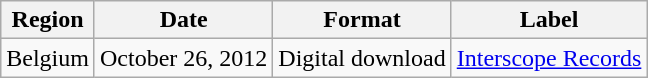<table class=wikitable>
<tr>
<th scope="col">Region</th>
<th scope="col">Date</th>
<th scope="col">Format</th>
<th scope="col">Label</th>
</tr>
<tr>
<td>Belgium</td>
<td>October 26, 2012</td>
<td>Digital download</td>
<td><a href='#'>Interscope Records</a></td>
</tr>
</table>
